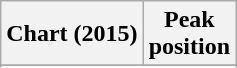<table class="wikitable sortable plainrowheaders" style="text-align:center">
<tr>
<th scope="col">Chart (2015)</th>
<th scope="col">Peak<br>position</th>
</tr>
<tr>
</tr>
<tr>
</tr>
<tr>
</tr>
<tr>
</tr>
<tr>
</tr>
<tr>
</tr>
<tr>
</tr>
<tr>
</tr>
<tr>
</tr>
<tr>
</tr>
<tr>
</tr>
<tr>
</tr>
</table>
